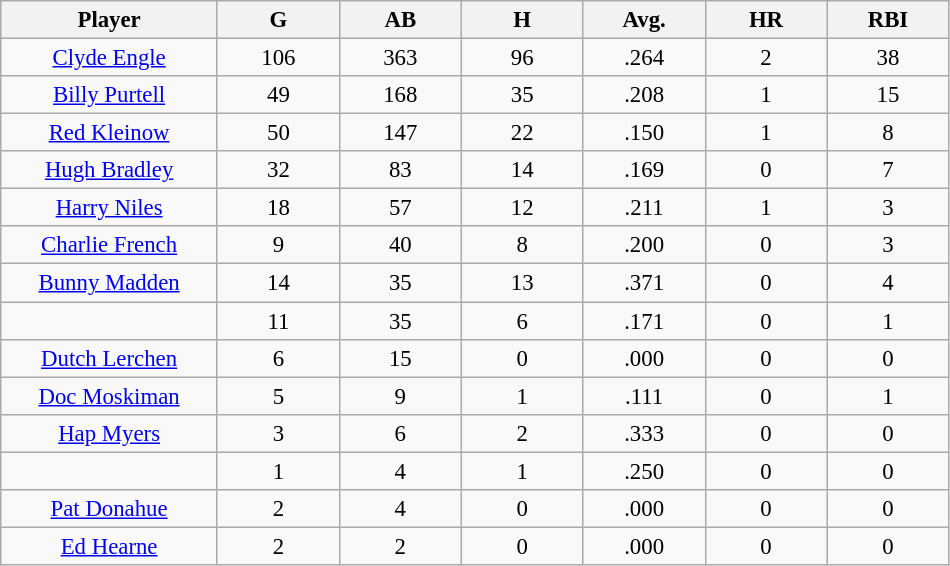<table class="wikitable sortable" style="text-align:center; font-size: 95%;">
<tr>
<th width="16%">Player</th>
<th width="9%">G</th>
<th width="9%">AB</th>
<th width="9%">H</th>
<th width="9%">Avg.</th>
<th width="9%">HR</th>
<th width="9%">RBI</th>
</tr>
<tr>
<td><a href='#'>Clyde Engle</a></td>
<td>106</td>
<td>363</td>
<td>96</td>
<td>.264</td>
<td>2</td>
<td>38</td>
</tr>
<tr>
<td><a href='#'>Billy Purtell</a></td>
<td>49</td>
<td>168</td>
<td>35</td>
<td>.208</td>
<td>1</td>
<td>15</td>
</tr>
<tr>
<td><a href='#'>Red Kleinow</a></td>
<td>50</td>
<td>147</td>
<td>22</td>
<td>.150</td>
<td>1</td>
<td>8</td>
</tr>
<tr>
<td><a href='#'>Hugh Bradley</a></td>
<td>32</td>
<td>83</td>
<td>14</td>
<td>.169</td>
<td>0</td>
<td>7</td>
</tr>
<tr>
<td><a href='#'>Harry Niles</a></td>
<td>18</td>
<td>57</td>
<td>12</td>
<td>.211</td>
<td>1</td>
<td>3</td>
</tr>
<tr>
<td><a href='#'>Charlie French</a></td>
<td>9</td>
<td>40</td>
<td>8</td>
<td>.200</td>
<td>0</td>
<td>3</td>
</tr>
<tr>
<td><a href='#'>Bunny Madden</a></td>
<td>14</td>
<td>35</td>
<td>13</td>
<td>.371</td>
<td>0</td>
<td>4</td>
</tr>
<tr>
<td></td>
<td>11</td>
<td>35</td>
<td>6</td>
<td>.171</td>
<td>0</td>
<td>1</td>
</tr>
<tr>
<td><a href='#'>Dutch Lerchen</a></td>
<td>6</td>
<td>15</td>
<td>0</td>
<td>.000</td>
<td>0</td>
<td>0</td>
</tr>
<tr>
<td><a href='#'>Doc Moskiman</a></td>
<td>5</td>
<td>9</td>
<td>1</td>
<td>.111</td>
<td>0</td>
<td>1</td>
</tr>
<tr>
<td><a href='#'>Hap Myers</a></td>
<td>3</td>
<td>6</td>
<td>2</td>
<td>.333</td>
<td>0</td>
<td>0</td>
</tr>
<tr>
<td></td>
<td>1</td>
<td>4</td>
<td>1</td>
<td>.250</td>
<td>0</td>
<td>0</td>
</tr>
<tr>
<td><a href='#'>Pat Donahue</a></td>
<td>2</td>
<td>4</td>
<td>0</td>
<td>.000</td>
<td>0</td>
<td>0</td>
</tr>
<tr>
<td><a href='#'>Ed Hearne</a></td>
<td>2</td>
<td>2</td>
<td>0</td>
<td>.000</td>
<td>0</td>
<td>0</td>
</tr>
</table>
